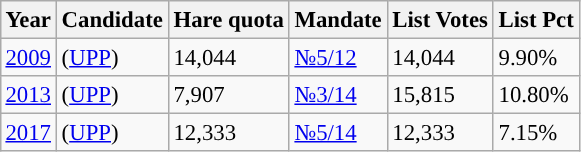<table class="wikitable" style="margin:0.5em ; font-size:95%">
<tr>
<th>Year</th>
<th>Candidate</th>
<th>Hare quota</th>
<th>Mandate</th>
<th>List Votes</th>
<th>List Pct</th>
</tr>
<tr>
<td><a href='#'>2009</a></td>
<td> (<a href='#'>UPP</a>)</td>
<td>14,044</td>
<td><a href='#'>№5/12</a></td>
<td>14,044</td>
<td>9.90%</td>
</tr>
<tr>
<td><a href='#'>2013</a></td>
<td> (<a href='#'>UPP</a>)</td>
<td>7,907</td>
<td><a href='#'>№3/14</a></td>
<td>15,815</td>
<td>10.80%</td>
</tr>
<tr>
<td><a href='#'>2017</a></td>
<td> (<a href='#'>UPP</a>)</td>
<td>12,333</td>
<td><a href='#'>№5/14</a></td>
<td>12,333</td>
<td>7.15%</td>
</tr>
</table>
